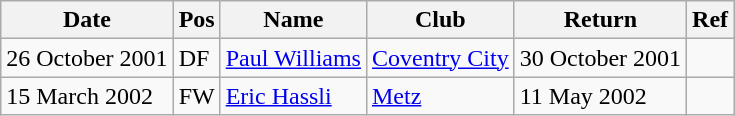<table class="wikitable" style="text-align: left">
<tr>
<th>Date</th>
<th>Pos</th>
<th>Name</th>
<th>Club</th>
<th>Return</th>
<th>Ref</th>
</tr>
<tr>
<td>26 October 2001</td>
<td>DF</td>
<td> <a href='#'>Paul Williams</a></td>
<td><a href='#'>Coventry City</a></td>
<td>30 October 2001</td>
<td style="text-align: center"></td>
</tr>
<tr>
<td>15 March 2002</td>
<td>FW</td>
<td> <a href='#'>Eric Hassli</a></td>
<td><a href='#'>Metz</a></td>
<td>11 May 2002</td>
<td style="text-align: center"></td>
</tr>
</table>
